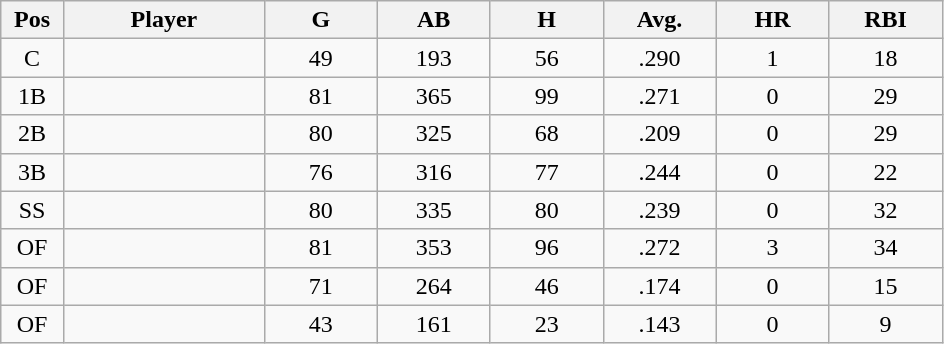<table class="wikitable sortable">
<tr>
<th bgcolor="#DDDDFF" width="5%">Pos</th>
<th bgcolor="#DDDDFF" width="16%">Player</th>
<th bgcolor="#DDDDFF" width="9%">G</th>
<th bgcolor="#DDDDFF" width="9%">AB</th>
<th bgcolor="#DDDDFF" width="9%">H</th>
<th bgcolor="#DDDDFF" width="9%">Avg.</th>
<th bgcolor="#DDDDFF" width="9%">HR</th>
<th bgcolor="#DDDDFF" width="9%">RBI</th>
</tr>
<tr align="center">
<td>C</td>
<td></td>
<td>49</td>
<td>193</td>
<td>56</td>
<td>.290</td>
<td>1</td>
<td>18</td>
</tr>
<tr align="center">
<td>1B</td>
<td></td>
<td>81</td>
<td>365</td>
<td>99</td>
<td>.271</td>
<td>0</td>
<td>29</td>
</tr>
<tr align="center">
<td>2B</td>
<td></td>
<td>80</td>
<td>325</td>
<td>68</td>
<td>.209</td>
<td>0</td>
<td>29</td>
</tr>
<tr align="center">
<td>3B</td>
<td></td>
<td>76</td>
<td>316</td>
<td>77</td>
<td>.244</td>
<td>0</td>
<td>22</td>
</tr>
<tr align="center">
<td>SS</td>
<td></td>
<td>80</td>
<td>335</td>
<td>80</td>
<td>.239</td>
<td>0</td>
<td>32</td>
</tr>
<tr align="center">
<td>OF</td>
<td></td>
<td>81</td>
<td>353</td>
<td>96</td>
<td>.272</td>
<td>3</td>
<td>34</td>
</tr>
<tr align="center">
<td>OF</td>
<td></td>
<td>71</td>
<td>264</td>
<td>46</td>
<td>.174</td>
<td>0</td>
<td>15</td>
</tr>
<tr align="center">
<td>OF</td>
<td></td>
<td>43</td>
<td>161</td>
<td>23</td>
<td>.143</td>
<td>0</td>
<td>9</td>
</tr>
</table>
